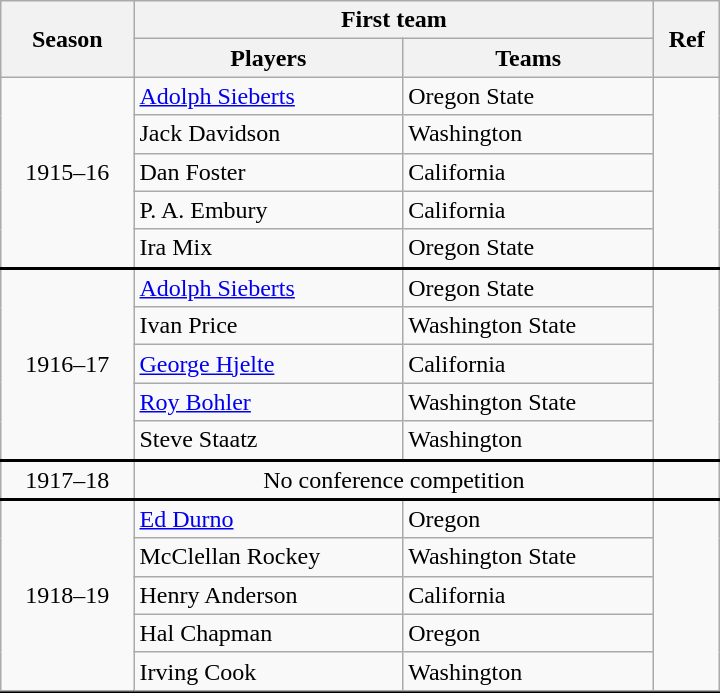<table class="wikitable" style="width:38%">
<tr>
<th rowspan=2>Season</th>
<th colspan=2>First team</th>
<th rowspan=2>Ref</th>
</tr>
<tr>
<th>Players</th>
<th>Teams</th>
</tr>
<tr>
<td rowspan=5 style="text-align:center;">1915–16</td>
<td><a href='#'>Adolph Sieberts</a></td>
<td>Oregon State</td>
<td rowspan=5 style="text-align:center;"></td>
</tr>
<tr>
<td>Jack Davidson</td>
<td>Washington</td>
</tr>
<tr>
<td>Dan Foster</td>
<td>California</td>
</tr>
<tr>
<td>P. A. Embury</td>
<td>California</td>
</tr>
<tr>
<td>Ira Mix</td>
<td>Oregon State</td>
</tr>
<tr style="border-top:2px solid black">
<td rowspan=5 style="text-align:center;">1916–17</td>
<td><a href='#'>Adolph Sieberts</a></td>
<td>Oregon State</td>
<td rowspan=5 style="text-align:center;"></td>
</tr>
<tr>
<td>Ivan Price</td>
<td>Washington State</td>
</tr>
<tr>
<td><a href='#'>George Hjelte</a></td>
<td>California</td>
</tr>
<tr>
<td><a href='#'>Roy Bohler</a></td>
<td>Washington State</td>
</tr>
<tr>
<td>Steve Staatz</td>
<td>Washington</td>
</tr>
<tr style="border-top:2px solid black">
<td style="text-align:center;">1917–18</td>
<td colspan=2 style="text-align:center;">No conference competition</td>
<td style="text-align:center;"></td>
</tr>
<tr style="border-top:2px solid black">
<td rowspan=5 style="text-align:center;">1918–19</td>
<td><a href='#'>Ed Durno</a></td>
<td>Oregon</td>
<td rowspan=5 style="text-align:center;"></td>
</tr>
<tr>
<td>McClellan Rockey</td>
<td>Washington State</td>
</tr>
<tr>
<td>Henry Anderson</td>
<td>California</td>
</tr>
<tr>
<td>Hal Chapman</td>
<td>Oregon</td>
</tr>
<tr>
<td>Irving Cook</td>
<td>Washington</td>
</tr>
<tr style="border-top:2px solid black">
</tr>
</table>
